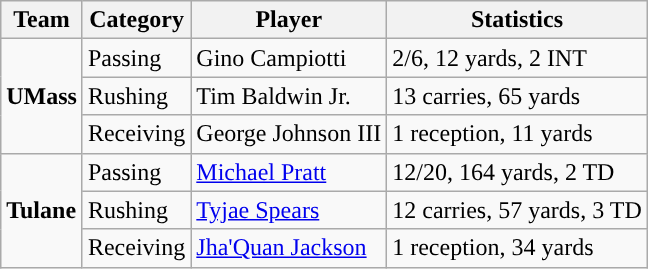<table class="wikitable" style="float: right;">
<tr>
<th>Team</th>
<th>Category</th>
<th>Player</th>
<th>Statistics</th>
</tr>
<tr>
<td rowspan=3><strong>UMass</strong></td>
<td>Passing</td>
<td>Gino Campiotti</td>
<td>2/6, 12 yards, 2 INT</td>
</tr>
<tr>
<td>Rushing</td>
<td>Tim Baldwin Jr.</td>
<td>13 carries, 65 yards</td>
</tr>
<tr>
<td>Receiving</td>
<td>George Johnson III</td>
<td>1 reception, 11 yards</td>
</tr>
<tr>
<td rowspan=3><strong>Tulane</strong></td>
<td>Passing</td>
<td><a href='#'>Michael Pratt</a></td>
<td>12/20, 164 yards, 2 TD</td>
</tr>
<tr>
<td>Rushing</td>
<td><a href='#'>Tyjae Spears</a></td>
<td>12 carries, 57 yards, 3 TD</td>
</tr>
<tr>
<td>Receiving</td>
<td><a href='#'>Jha'Quan Jackson</a></td>
<td>1 reception, 34 yards</td>
</tr>
</table>
